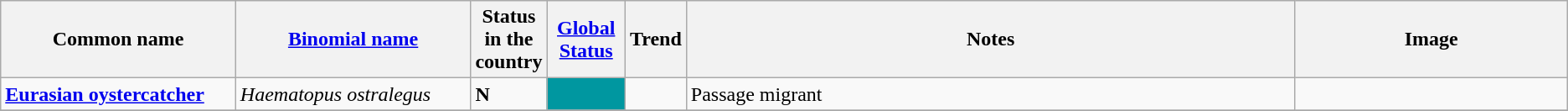<table class="wikitable sortable">
<tr>
<th width="15%">Common name</th>
<th width="15%"><a href='#'>Binomial name</a></th>
<th data-sort-type="number" width="1%">Status in the country</th>
<th width="5%"><a href='#'>Global Status</a></th>
<th width="1%">Trend</th>
<th class="unsortable">Notes</th>
<th class="unsortable">Image</th>
</tr>
<tr>
<td><strong><a href='#'>Eurasian oystercatcher</a></strong></td>
<td><em>Haematopus ostralegus</em></td>
<td><strong>N</strong></td>
<td align=center style="background: #0097a0"></td>
<td align=center></td>
<td>Passage migrant</td>
<td></td>
</tr>
<tr>
</tr>
</table>
